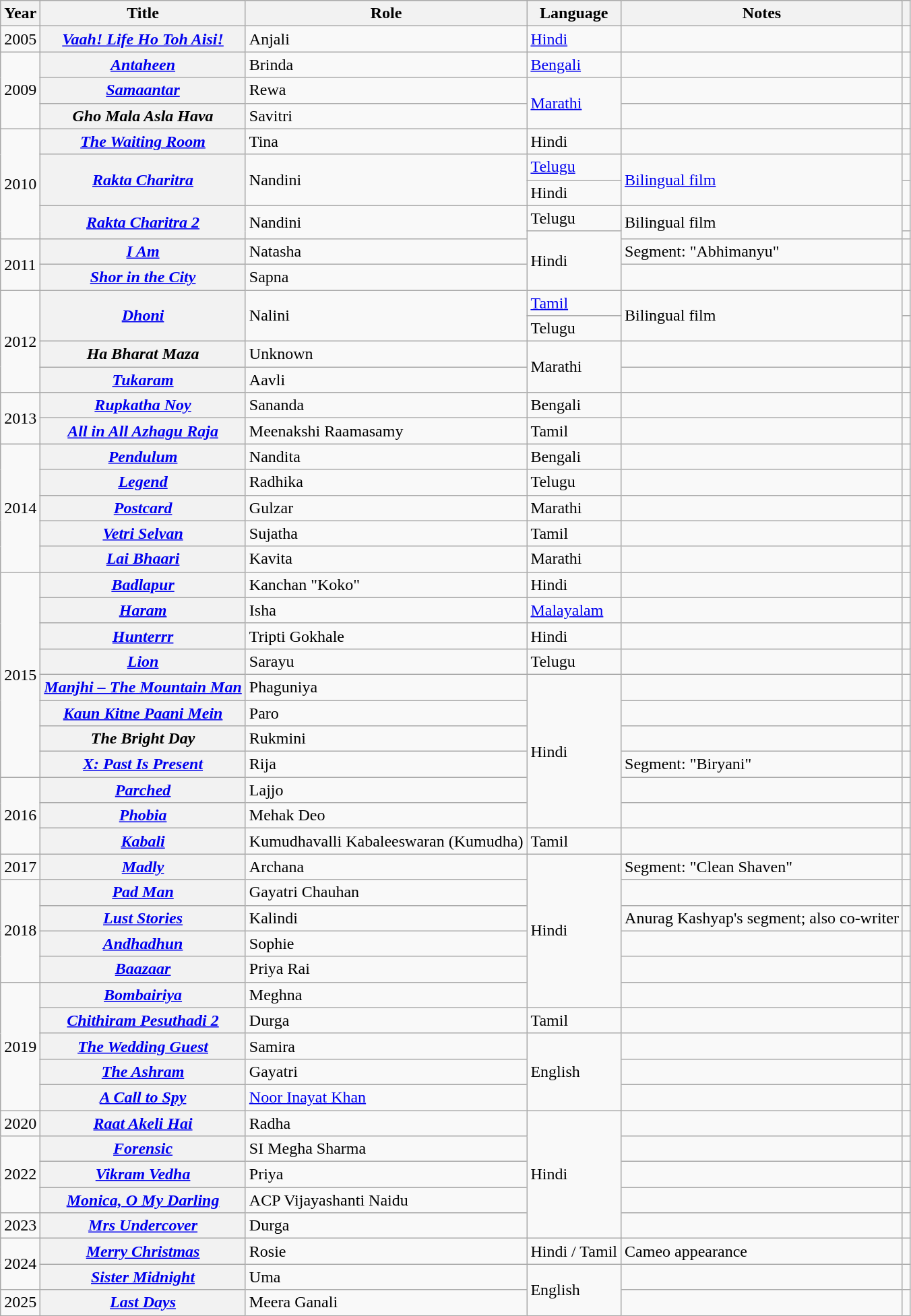<table class="wikitable plainrowheaders sortable" style="margin-right: 0;">
<tr>
<th scope="col">Year</th>
<th scope="col">Title</th>
<th scope="col">Role</th>
<th scope="col">Language</th>
<th scope="col" class="unsortable">Notes</th>
<th scope="col" class="unsortable"></th>
</tr>
<tr>
<td>2005</td>
<th scope="row"><em><a href='#'>Vaah! Life Ho Toh Aisi!</a></em></th>
<td>Anjali</td>
<td><a href='#'>Hindi</a></td>
<td></td>
<td></td>
</tr>
<tr>
<td rowspan="3">2009</td>
<th scope="row"><em><a href='#'>Antaheen</a></em></th>
<td>Brinda</td>
<td><a href='#'>Bengali</a></td>
<td></td>
<td></td>
</tr>
<tr>
<th scope="row"><em><a href='#'>Samaantar</a></em></th>
<td>Rewa</td>
<td rowspan="2"><a href='#'>Marathi</a></td>
<td></td>
<td></td>
</tr>
<tr>
<th scope="row"><em>Gho Mala Asla Hava</em></th>
<td>Savitri</td>
<td></td>
<td></td>
</tr>
<tr>
<td rowspan="5">2010</td>
<th scope="row"><em><a href='#'>The Waiting Room</a></em></th>
<td>Tina</td>
<td>Hindi</td>
<td></td>
<td></td>
</tr>
<tr>
<th scope="row" rowspan="2"><em><a href='#'>Rakta Charitra</a></em></th>
<td rowspan="2">Nandini</td>
<td><a href='#'>Telugu</a></td>
<td rowspan="2"><a href='#'>Bilingual film</a></td>
<td></td>
</tr>
<tr>
<td>Hindi</td>
<td></td>
</tr>
<tr>
<th scope="row" rowspan="2"><em><a href='#'>Rakta Charitra 2</a></em></th>
<td rowspan="2">Nandini</td>
<td>Telugu</td>
<td rowspan="2">Bilingual film</td>
<td></td>
</tr>
<tr>
<td rowspan="3">Hindi</td>
<td></td>
</tr>
<tr>
<td rowspan="2">2011</td>
<th scope="row"><em><a href='#'>I Am</a></em></th>
<td>Natasha</td>
<td>Segment: "Abhimanyu"</td>
<td></td>
</tr>
<tr>
<th scope="row"><em><a href='#'>Shor in the City</a></em></th>
<td>Sapna</td>
<td></td>
<td></td>
</tr>
<tr>
<td rowspan="4">2012</td>
<th scope="row" rowspan="2"><em><a href='#'>Dhoni</a></em></th>
<td rowspan="2">Nalini</td>
<td><a href='#'>Tamil</a></td>
<td rowspan="2">Bilingual film</td>
<td></td>
</tr>
<tr>
<td>Telugu</td>
<td></td>
</tr>
<tr>
<th scope="row"><em>Ha Bharat Maza</em></th>
<td>Unknown</td>
<td rowspan="2">Marathi</td>
<td></td>
<td></td>
</tr>
<tr>
<th scope="row"><em><a href='#'>Tukaram</a></em></th>
<td>Aavli</td>
<td></td>
<td></td>
</tr>
<tr>
<td rowspan="2">2013</td>
<th scope="row"><em><a href='#'>Rupkatha Noy</a></em></th>
<td>Sananda</td>
<td>Bengali</td>
<td></td>
<td></td>
</tr>
<tr>
<th scope="row"><em><a href='#'>All in All Azhagu Raja</a></em></th>
<td>Meenakshi Raamasamy</td>
<td>Tamil</td>
<td></td>
<td></td>
</tr>
<tr>
<td rowspan="5">2014</td>
<th scope="row"><em><a href='#'>Pendulum</a></em></th>
<td>Nandita</td>
<td>Bengali</td>
<td></td>
<td></td>
</tr>
<tr>
<th scope="row"><em><a href='#'>Legend</a></em></th>
<td>Radhika</td>
<td>Telugu</td>
<td></td>
<td></td>
</tr>
<tr>
<th scope="row"><em><a href='#'>Postcard</a></em></th>
<td>Gulzar</td>
<td>Marathi</td>
<td></td>
<td></td>
</tr>
<tr>
<th scope="row"><em><a href='#'>Vetri Selvan</a></em></th>
<td>Sujatha</td>
<td>Tamil</td>
<td></td>
<td></td>
</tr>
<tr>
<th scope="row"><em><a href='#'>Lai Bhaari</a></em></th>
<td>Kavita</td>
<td>Marathi</td>
<td></td>
<td></td>
</tr>
<tr>
<td rowspan="8">2015</td>
<th scope="row"><em><a href='#'>Badlapur</a></em></th>
<td>Kanchan "Koko"</td>
<td>Hindi</td>
<td></td>
<td></td>
</tr>
<tr>
<th scope="row"><em><a href='#'>Haram</a></em></th>
<td>Isha</td>
<td><a href='#'>Malayalam</a></td>
<td></td>
<td></td>
</tr>
<tr>
<th scope="row"><em><a href='#'>Hunterrr</a></em></th>
<td>Tripti Gokhale</td>
<td>Hindi</td>
<td></td>
<td></td>
</tr>
<tr>
<th scope="row"><em><a href='#'>Lion</a></em></th>
<td>Sarayu</td>
<td>Telugu</td>
<td></td>
<td></td>
</tr>
<tr>
<th scope="row"><em><a href='#'>Manjhi – The Mountain Man</a></em></th>
<td>Phaguniya</td>
<td rowspan="6">Hindi</td>
<td></td>
<td></td>
</tr>
<tr>
<th scope="row"><em><a href='#'>Kaun Kitne Paani Mein</a></em></th>
<td>Paro</td>
<td></td>
<td></td>
</tr>
<tr>
<th scope="row"><em>The Bright Day</em></th>
<td>Rukmini</td>
<td></td>
<td></td>
</tr>
<tr>
<th scope="row"><em><a href='#'>X: Past Is Present</a></em></th>
<td>Rija</td>
<td>Segment: "Biryani"</td>
<td></td>
</tr>
<tr>
<td rowspan="3">2016</td>
<th scope="row"><em><a href='#'>Parched</a></em></th>
<td>Lajjo</td>
<td></td>
<td></td>
</tr>
<tr>
<th scope="row"><em><a href='#'>Phobia</a></em></th>
<td>Mehak Deo</td>
<td></td>
<td></td>
</tr>
<tr>
<th scope="row"><em><a href='#'>Kabali</a></em></th>
<td>Kumudhavalli Kabaleeswaran (Kumudha)</td>
<td>Tamil</td>
<td></td>
<td></td>
</tr>
<tr>
<td>2017</td>
<th scope="row"><em><a href='#'>Madly</a></em></th>
<td>Archana</td>
<td rowspan="6">Hindi</td>
<td>Segment: "Clean Shaven"</td>
<td></td>
</tr>
<tr>
<td rowspan="4">2018</td>
<th scope="row"><em><a href='#'>Pad Man</a></em></th>
<td>Gayatri Chauhan</td>
<td></td>
<td></td>
</tr>
<tr>
<th scope="row"><em><a href='#'>Lust Stories</a></em></th>
<td>Kalindi</td>
<td>Anurag Kashyap's segment; also co-writer</td>
<td></td>
</tr>
<tr>
<th scope="row"><em><a href='#'>Andhadhun</a></em></th>
<td>Sophie</td>
<td></td>
<td></td>
</tr>
<tr>
<th scope="row"><em><a href='#'>Baazaar</a></em></th>
<td>Priya Rai</td>
<td></td>
<td></td>
</tr>
<tr>
<td rowspan="5">2019</td>
<th scope="row"><em><a href='#'>Bombairiya</a></em></th>
<td>Meghna</td>
<td></td>
<td></td>
</tr>
<tr>
<th scope="row"><em><a href='#'>Chithiram Pesuthadi 2</a></em></th>
<td>Durga</td>
<td>Tamil</td>
<td></td>
<td></td>
</tr>
<tr>
<th scope="row"><em><a href='#'>The Wedding Guest</a></em></th>
<td>Samira</td>
<td rowspan="3">English</td>
<td></td>
<td></td>
</tr>
<tr>
<th scope="row"><em><a href='#'>The Ashram</a></em></th>
<td>Gayatri</td>
<td></td>
<td></td>
</tr>
<tr>
<th scope="row"><em><a href='#'>A Call to Spy</a></em></th>
<td><a href='#'>Noor Inayat Khan</a></td>
<td></td>
<td></td>
</tr>
<tr>
<td>2020</td>
<th scope="row"><em><a href='#'>Raat Akeli Hai</a></em></th>
<td>Radha</td>
<td rowspan="6">Hindi</td>
<td></td>
<td></td>
</tr>
<tr>
<td rowspan="3">2022</td>
<th scope="row"><em><a href='#'>Forensic</a></em></th>
<td>SI Megha Sharma</td>
<td></td>
<td></td>
</tr>
<tr>
<th scope="row"><em><a href='#'>Vikram Vedha</a></em></th>
<td>Priya</td>
<td></td>
<td></td>
</tr>
<tr>
<th scope="row"><em><a href='#'>Monica, O My Darling</a></em></th>
<td>ACP Vijayashanti Naidu</td>
<td></td>
<td></td>
</tr>
<tr>
<td rowspan="1">2023</td>
<th scope="row"><em><a href='#'>Mrs Undercover</a></em></th>
<td>Durga</td>
<td></td>
<td></td>
</tr>
<tr>
<td rowspan="3">2024</td>
<th rowspan="2" scope="row"><em><a href='#'>Merry Christmas</a></em></th>
<td rowspan="2">Rosie</td>
<td rowspan="2">Cameo appearance</td>
<td rowspan="2"></td>
</tr>
<tr>
<td>Hindi / Tamil</td>
</tr>
<tr>
<th scope="row"><em><a href='#'>Sister Midnight</a></em></th>
<td>Uma</td>
<td rowspan="2">English</td>
<td></td>
<td></td>
</tr>
<tr>
<td>2025</td>
<th scope="row"><em><a href='#'>Last Days</a></em></th>
<td>Meera Ganali</td>
<td></td>
<td><br>


</td>
</tr>
</table>
